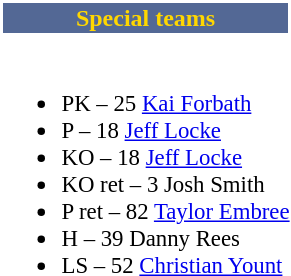<table class="toccolours" style="text-align: left;">
<tr>
<td colspan="9" style="background-color: #536895; color: gold; text-align: center;border:2px solid #FFFFFF;"><strong>Special teams</strong></td>
</tr>
<tr>
<td style="font-size: 95%;" valign="top"><br><ul><li>PK – 25 <a href='#'>Kai Forbath</a></li><li>P – 18 <a href='#'>Jeff Locke</a></li><li>KO – 18 <a href='#'>Jeff Locke</a></li><li>KO ret – 3 Josh Smith</li><li>P ret – 82 <a href='#'>Taylor Embree</a></li><li>H – 39 Danny Rees</li><li>LS – 52 <a href='#'>Christian Yount</a></li></ul></td>
</tr>
</table>
